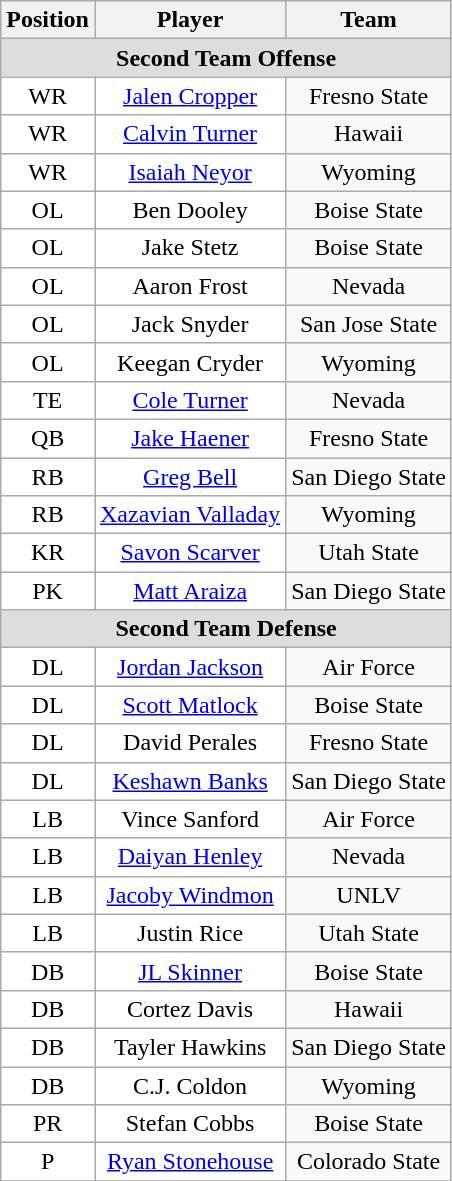<table class="wikitable" border="0">
<tr>
<th>Position</th>
<th>Player</th>
<th>Team</th>
</tr>
<tr>
<td colspan="3" style="text-align:center; background:#ddd;"><strong>Second Team Offense </strong></td>
</tr>
<tr style="text-align:center;">
<td style="background:white">WR</td>
<td style="background:white"><a href='#'>Jalen Cropper</a></td>
<td style=>Fresno State</td>
</tr>
<tr style="text-align:center;">
<td style="background:white">WR</td>
<td style="background:white"><a href='#'>Calvin Turner</a></td>
<td style=>Hawaii</td>
</tr>
<tr style="text-align:center;">
<td style="background:white">WR</td>
<td style="background:white"><a href='#'>Isaiah Neyor</a></td>
<td style=>Wyoming</td>
</tr>
<tr style="text-align:center;">
<td style="background:white">OL</td>
<td style="background:white">Ben Dooley</td>
<td style=>Boise State</td>
</tr>
<tr style="text-align:center;">
<td style="background:white">OL</td>
<td style="background:white">Jake Stetz</td>
<td style=>Boise State</td>
</tr>
<tr style="text-align:center;">
<td style="background:white">OL</td>
<td style="background:white">Aaron Frost</td>
<td style=>Nevada</td>
</tr>
<tr style="text-align:center;">
<td style="background:white">OL</td>
<td style="background:white">Jack Snyder</td>
<td style=>San Jose State</td>
</tr>
<tr style="text-align:center;">
<td style="background:white">OL</td>
<td style="background:white">Keegan Cryder</td>
<td style=>Wyoming</td>
</tr>
<tr style="text-align:center;">
<td style="background:white">TE</td>
<td style="background:white"><a href='#'>Cole Turner</a></td>
<td style=>Nevada</td>
</tr>
<tr style="text-align:center;">
<td style="background:white">QB</td>
<td style="background:white"><a href='#'>Jake Haener</a></td>
<td style=>Fresno State</td>
</tr>
<tr style="text-align:center;">
<td style="background:white">RB</td>
<td style="background:white"><a href='#'>Greg Bell</a></td>
<td style=>San Diego State</td>
</tr>
<tr style="text-align:center;">
<td style="background:white">RB</td>
<td style="background:white"><a href='#'>Xazavian Valladay</a></td>
<td style=>Wyoming</td>
</tr>
<tr style="text-align:center;">
<td style="background:white">KR</td>
<td style="background:white"><a href='#'>Savon Scarver</a></td>
<td style=>Utah State</td>
</tr>
<tr style="text-align:center;">
<td style="background:white">PK</td>
<td style="background:white"><a href='#'>Matt Araiza</a></td>
<td style=>San Diego State</td>
</tr>
<tr>
<td colspan="3" style="text-align:center; background:#ddd;"><strong>Second Team Defense</strong></td>
</tr>
<tr style="text-align:center;">
<td style="background:white">DL</td>
<td style="background:white"><a href='#'>Jordan Jackson</a></td>
<td style=>Air Force</td>
</tr>
<tr style="text-align:center;">
<td style="background:white">DL</td>
<td style="background:white"><a href='#'>Scott Matlock</a></td>
<td style=>Boise State</td>
</tr>
<tr style="text-align:center;">
<td style="background:white">DL</td>
<td style="background:white">David Perales</td>
<td style=>Fresno State</td>
</tr>
<tr style="text-align:center;">
<td style="background:white">DL</td>
<td style="background:white"><a href='#'>Keshawn Banks</a></td>
<td style=>San Diego State</td>
</tr>
<tr style="text-align:center;">
<td style="background:white">LB</td>
<td style="background:white">Vince Sanford</td>
<td style=>Air Force</td>
</tr>
<tr style="text-align:center;">
<td style="background:white">LB</td>
<td style="background:white"><a href='#'>Daiyan Henley</a></td>
<td style=>Nevada</td>
</tr>
<tr style="text-align:center;">
<td style="background:white">LB</td>
<td style="background:white"><a href='#'>Jacoby Windmon</a></td>
<td style=>UNLV</td>
</tr>
<tr style="text-align:center;">
<td style="background:white">LB</td>
<td style="background:white">Justin Rice</td>
<td style=>Utah State</td>
</tr>
<tr style="text-align:center;">
<td style="background:white">DB</td>
<td style="background:white"><a href='#'>JL Skinner</a></td>
<td style=>Boise State</td>
</tr>
<tr style="text-align:center;">
<td style="background:white">DB</td>
<td style="background:white">Cortez Davis</td>
<td style=>Hawaii</td>
</tr>
<tr style="text-align:center;">
<td style="background:white">DB</td>
<td style="background:white">Tayler Hawkins</td>
<td style=>San Diego State</td>
</tr>
<tr style="text-align:center;">
<td style="background:white">DB</td>
<td style="background:white">C.J. Coldon</td>
<td style=>Wyoming</td>
</tr>
<tr style="text-align:center;">
<td style="background:white">PR</td>
<td style="background:white">Stefan Cobbs</td>
<td style=>Boise State</td>
</tr>
<tr style="text-align:center;">
<td style="background:white">P</td>
<td style="background:white"><a href='#'>Ryan Stonehouse</a></td>
<td style=>Colorado State</td>
</tr>
<tr>
</tr>
</table>
